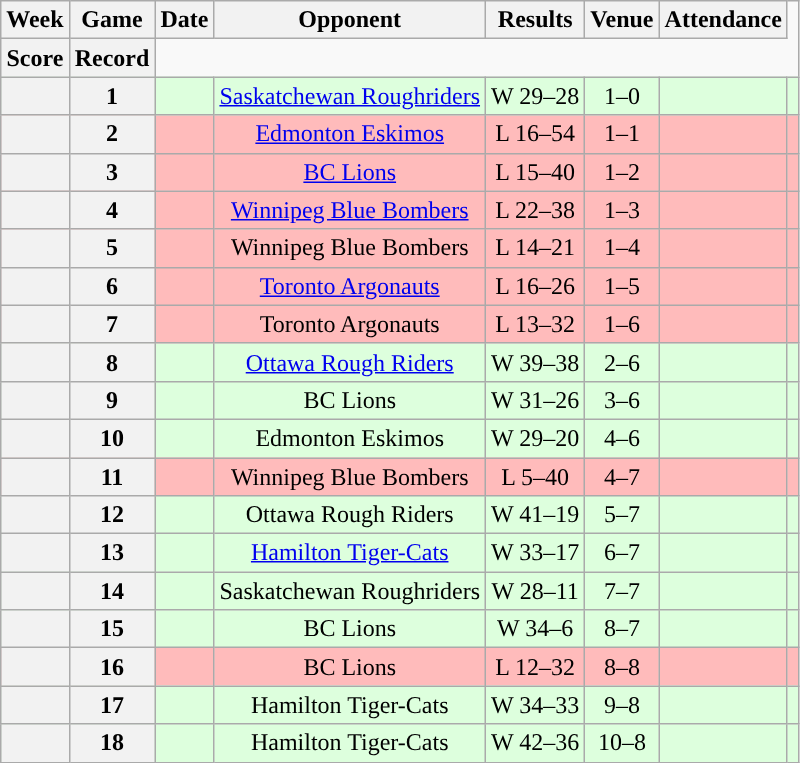<table class="wikitable" style="text-align:center">
<tr>
<th>Week</th>
<th>Game</th>
<th>Date</th>
<th>Opponent</th>
<th>Results</th>
<th>Venue</th>
<th>Attendance</th>
</tr>
<tr>
<th>Score</th>
<th>Record</th>
</tr>
<tr style="background:#ddffdd">
<th></th>
<th>1</th>
<td></td>
<td><a href='#'>Saskatchewan Roughriders</a></td>
<td>W 29–28</td>
<td>1–0</td>
<td></td>
<td></td>
</tr>
<tr style="background:#ffbbbb">
<th></th>
<th>2</th>
<td></td>
<td><a href='#'>Edmonton Eskimos</a></td>
<td>L 16–54</td>
<td>1–1</td>
<td></td>
<td></td>
</tr>
<tr style="background:#ffbbbb">
<th></th>
<th>3</th>
<td></td>
<td><a href='#'>BC Lions</a></td>
<td>L 15–40</td>
<td>1–2</td>
<td></td>
<td></td>
</tr>
<tr style="background:#ffbbbb">
<th></th>
<th>4</th>
<td></td>
<td><a href='#'>Winnipeg Blue Bombers</a></td>
<td>L 22–38</td>
<td>1–3</td>
<td></td>
<td></td>
</tr>
<tr style="background:#ffbbbb">
<th></th>
<th>5</th>
<td></td>
<td>Winnipeg Blue Bombers</td>
<td>L 14–21</td>
<td>1–4</td>
<td></td>
<td></td>
</tr>
<tr style="background:#ffbbbb">
<th></th>
<th>6</th>
<td></td>
<td><a href='#'>Toronto Argonauts</a></td>
<td>L 16–26</td>
<td>1–5</td>
<td></td>
<td></td>
</tr>
<tr style="background:#ffbbbb">
<th></th>
<th>7</th>
<td></td>
<td>Toronto Argonauts</td>
<td>L 13–32</td>
<td>1–6</td>
<td></td>
<td></td>
</tr>
<tr style="background:#ddffdd">
<th></th>
<th>8</th>
<td></td>
<td><a href='#'>Ottawa Rough Riders</a></td>
<td>W 39–38</td>
<td>2–6</td>
<td></td>
<td></td>
</tr>
<tr style="background:#ddffdd">
<th></th>
<th>9</th>
<td></td>
<td>BC Lions</td>
<td>W 31–26</td>
<td>3–6</td>
<td></td>
<td></td>
</tr>
<tr style="background:#ddffdd">
<th></th>
<th>10</th>
<td></td>
<td>Edmonton Eskimos</td>
<td>W 29–20</td>
<td>4–6</td>
<td></td>
<td></td>
</tr>
<tr style="background:#ffbbbb">
<th></th>
<th>11</th>
<td></td>
<td>Winnipeg Blue Bombers</td>
<td>L 5–40</td>
<td>4–7</td>
<td></td>
<td></td>
</tr>
<tr style="background:#ddffdd">
<th></th>
<th>12</th>
<td></td>
<td>Ottawa Rough Riders</td>
<td>W 41–19</td>
<td>5–7</td>
<td></td>
<td></td>
</tr>
<tr style="background:#ddffdd">
<th></th>
<th>13</th>
<td></td>
<td><a href='#'>Hamilton Tiger-Cats</a></td>
<td>W 33–17</td>
<td>6–7</td>
<td></td>
<td></td>
</tr>
<tr style="background:#ddffdd">
<th></th>
<th>14</th>
<td></td>
<td>Saskatchewan Roughriders</td>
<td>W 28–11</td>
<td>7–7</td>
<td></td>
<td></td>
</tr>
<tr style="background:#ddffdd">
<th></th>
<th>15</th>
<td></td>
<td>BC Lions</td>
<td>W 34–6</td>
<td>8–7</td>
<td></td>
<td></td>
</tr>
<tr style="background:#ffbbbb">
<th></th>
<th>16</th>
<td></td>
<td>BC Lions</td>
<td>L 12–32</td>
<td>8–8</td>
<td></td>
<td></td>
</tr>
<tr style="background:#ddffdd">
<th></th>
<th>17</th>
<td></td>
<td>Hamilton Tiger-Cats</td>
<td>W 34–33</td>
<td>9–8</td>
<td></td>
<td></td>
</tr>
<tr style="background:#ddffdd">
<th></th>
<th>18</th>
<td></td>
<td>Hamilton Tiger-Cats</td>
<td>W 42–36</td>
<td>10–8</td>
<td></td>
<td></td>
</tr>
</table>
